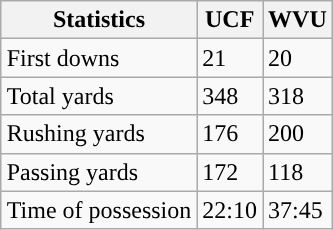<table class="wikitable" style="float: right;">
<tr>
<th>Statistics</th>
<th>UCF</th>
<th>WVU</th>
</tr>
<tr>
<td>First downs</td>
<td>21</td>
<td>20</td>
</tr>
<tr>
<td>Total yards</td>
<td>348</td>
<td>318</td>
</tr>
<tr>
<td>Rushing yards</td>
<td>176</td>
<td>200</td>
</tr>
<tr>
<td>Passing yards</td>
<td>172</td>
<td>118</td>
</tr>
<tr>
<td>Time of possession</td>
<td>22:10</td>
<td>37:45</td>
</tr>
</table>
